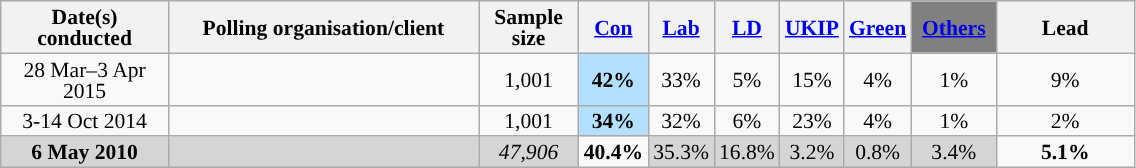<table class="wikitable sortable" style="text-align:center;font-size:90%;line-height:14px">
<tr>
<th ! style="width:105px;">Date(s)<br>conducted</th>
<th style="width:200px;">Polling organisation/client</th>
<th class="unsortable" style="width:60px;">Sample size</th>
<th class="unsortable" style="background:"><a href='#'><span>Con</span></a></th>
<th class="unsortable" style="background:"><a href='#'><span>Lab</span></a></th>
<th class="unsortable" style="background:"><a href='#'><span>LD</span></a></th>
<th class="unsortable" style="background:"><a href='#'><span>UKIP</span></a></th>
<th class="unsortable" style="background:"><a href='#'><span>Green</span></a></th>
<th class="unsortable" style="background:gray; width:50px;"><a href='#'><span>Others</span></a></th>
<th class="unsortable" style="width:85px;">Lead</th>
</tr>
<tr>
<td>28 Mar–3 Apr 2015</td>
<td></td>
<td>1,001</td>
<td style="background:#B3E0FF"><strong>42%</strong></td>
<td>33%</td>
<td>5%</td>
<td>15%</td>
<td>4%</td>
<td>1%</td>
<td style="background:">9%</td>
</tr>
<tr>
<td>3-14 Oct 2014</td>
<td></td>
<td>1,001</td>
<td style="background:#B3E0FF"><strong>34%</strong></td>
<td>32%</td>
<td>6%</td>
<td>23%</td>
<td>4%</td>
<td>1%</td>
<td style="background:">2%</td>
</tr>
<tr>
<td style="background:#D5D5D5"><strong>6 May 2010</strong></td>
<td style="background:#D5D5D5"></td>
<td style="background:#D5D5D5"><em>47,906</em></td>
<td style="background:"><strong>40.4%</strong></td>
<td style="background:#D5D5D5">35.3%</td>
<td style="background:#D5D5D5">16.8%</td>
<td style="background:#D5D5D5">3.2%</td>
<td style="background:#D5D5D5">0.8%</td>
<td style="background:#D5D5D5">3.4%</td>
<td style="background:"><strong>5.1% </strong></td>
</tr>
</table>
